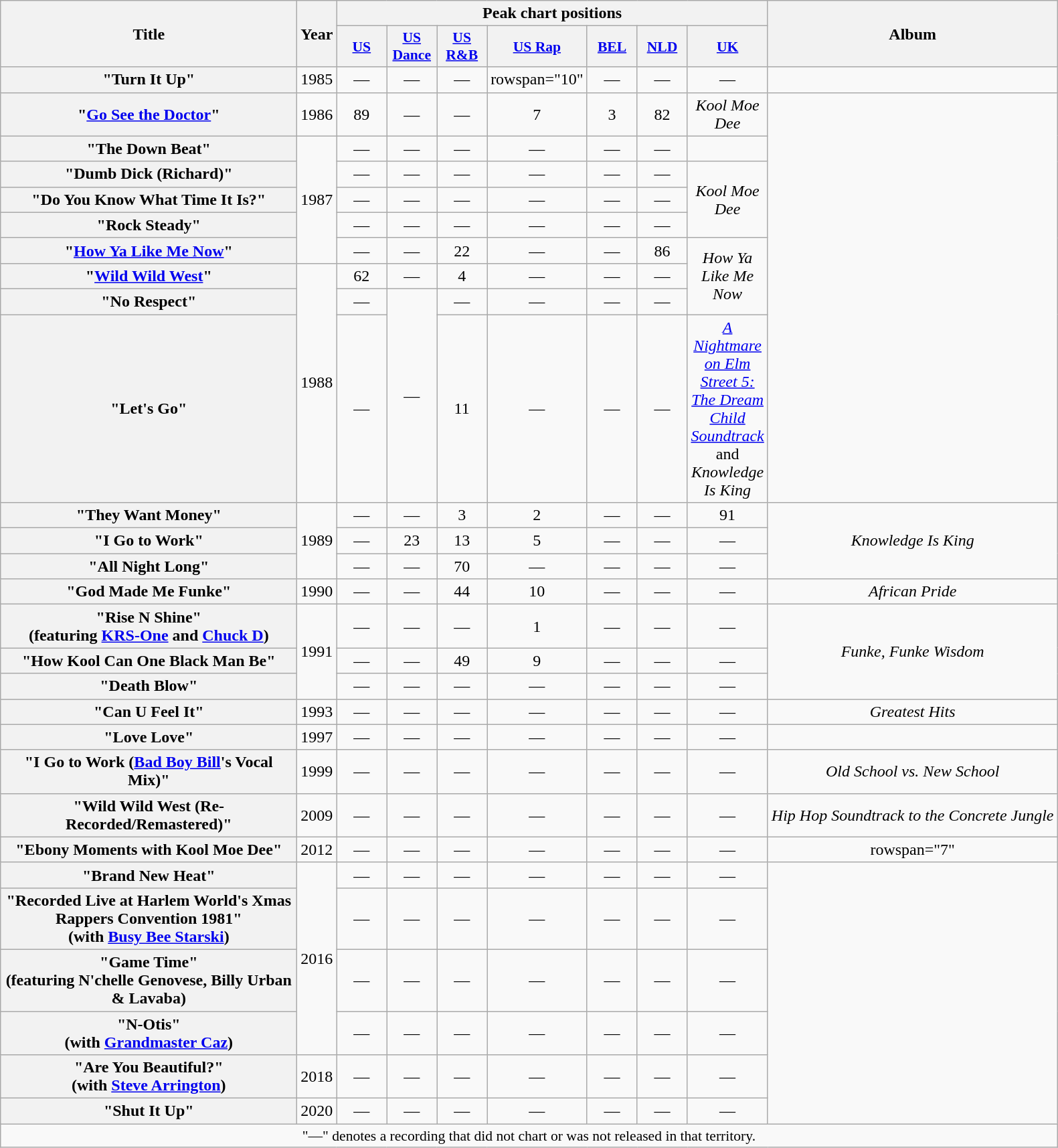<table class="wikitable plainrowheaders" style="text-align:center;" border="1">
<tr>
<th scope="col" rowspan="2" style="width:18em;">Title</th>
<th scope="col" rowspan="2">Year</th>
<th scope="col" colspan="7">Peak chart positions</th>
<th scope="col" rowspan="2">Album</th>
</tr>
<tr>
<th scope="col" style="width:3em;font-size:90%;"><a href='#'>US</a><br></th>
<th scope="col" style="width:3em;font-size:90%;"><a href='#'>US Dance</a><br></th>
<th scope="col" style="width:3em;font-size:90%;"><a href='#'>US R&B</a><br></th>
<th scope="col" style="width:3em;font-size:90%;"><a href='#'>US Rap</a><br></th>
<th scope="col" style="width:3em;font-size:90%;"><a href='#'>BEL</a><br></th>
<th scope="col" style="width:3em;font-size:90%;"><a href='#'>NLD</a><br></th>
<th scope="col" style="width:3em;font-size:90%;"><a href='#'>UK</a><br></th>
</tr>
<tr>
<th scope="row">"Turn It Up"</th>
<td>1985</td>
<td>—</td>
<td>—</td>
<td>—</td>
<td>rowspan="10" </td>
<td>—</td>
<td>—</td>
<td>—</td>
<td></td>
</tr>
<tr>
<th scope="row">"<a href='#'>Go See the Doctor</a>"</th>
<td>1986</td>
<td>89</td>
<td>—</td>
<td>—</td>
<td>7</td>
<td>3</td>
<td>82</td>
<td><em>Kool Moe Dee</em></td>
</tr>
<tr>
<th scope="row">"The Down Beat"</th>
<td rowspan="5">1987</td>
<td>—</td>
<td>—</td>
<td>—</td>
<td>—</td>
<td>—</td>
<td>—</td>
<td></td>
</tr>
<tr>
<th scope="row">"Dumb Dick (Richard)"</th>
<td>—</td>
<td>—</td>
<td>—</td>
<td>—</td>
<td>—</td>
<td>—</td>
<td rowspan="3"><em>Kool Moe Dee</em></td>
</tr>
<tr>
<th scope="row">"Do You Know What Time It Is?"</th>
<td>—</td>
<td>—</td>
<td>—</td>
<td>—</td>
<td>—</td>
<td>—</td>
</tr>
<tr>
<th scope="row">"Rock Steady"</th>
<td>—</td>
<td>—</td>
<td>—</td>
<td>—</td>
<td>—</td>
<td>—</td>
</tr>
<tr>
<th scope="row">"<a href='#'>How Ya Like Me Now</a>"</th>
<td>—</td>
<td>—</td>
<td>22</td>
<td>—</td>
<td>—</td>
<td>86</td>
<td rowspan="3"><em>How Ya Like Me Now</em></td>
</tr>
<tr>
<th scope="row">"<a href='#'>Wild Wild West</a>"</th>
<td rowspan="3">1988</td>
<td>62</td>
<td>—</td>
<td>4</td>
<td>—</td>
<td>—</td>
<td>—</td>
</tr>
<tr>
<th scope="row">"No Respect"</th>
<td>—</td>
<td rowspan="2">—</td>
<td>—</td>
<td>—</td>
<td>—</td>
<td>—</td>
</tr>
<tr>
<th scope="row">"Let's Go"</th>
<td>—</td>
<td>11</td>
<td>—</td>
<td>—</td>
<td>—</td>
<td><em><a href='#'>A Nightmare on Elm Street 5: The Dream Child Soundtrack</a></em> and <em>Knowledge Is King</em></td>
</tr>
<tr>
<th scope="row">"They Want Money"</th>
<td rowspan="3">1989</td>
<td>—</td>
<td>—</td>
<td>3</td>
<td>2</td>
<td>—</td>
<td>—</td>
<td>91</td>
<td rowspan="3"><em>Knowledge Is King</em></td>
</tr>
<tr>
<th scope="row">"I Go to Work"</th>
<td>—</td>
<td>23</td>
<td>13</td>
<td>5</td>
<td>—</td>
<td>—</td>
<td>—</td>
</tr>
<tr>
<th scope="row">"All Night Long"</th>
<td>—</td>
<td>—</td>
<td>70</td>
<td>—</td>
<td>—</td>
<td>—</td>
<td>—</td>
</tr>
<tr>
<th scope="row">"God Made Me Funke"</th>
<td>1990</td>
<td>—</td>
<td>—</td>
<td>44</td>
<td>10</td>
<td>—</td>
<td>—</td>
<td>—</td>
<td><em>African Pride</em></td>
</tr>
<tr>
<th scope="row">"Rise N Shine"<br><span>(featuring <a href='#'>KRS-One</a> and <a href='#'>Chuck D</a>)</span></th>
<td rowspan="3">1991</td>
<td>—</td>
<td>—</td>
<td>—</td>
<td>1</td>
<td>—</td>
<td>—</td>
<td>—</td>
<td rowspan="3"><em>Funke, Funke Wisdom</em></td>
</tr>
<tr>
<th scope="row">"How Kool Can One Black Man Be"</th>
<td>—</td>
<td>—</td>
<td>49</td>
<td>9</td>
<td>—</td>
<td>—</td>
<td>—</td>
</tr>
<tr>
<th scope="row">"Death Blow"</th>
<td>—</td>
<td>—</td>
<td>—</td>
<td>—</td>
<td>—</td>
<td>—</td>
<td>—</td>
</tr>
<tr>
<th scope="row">"Can U Feel It"</th>
<td>1993</td>
<td>—</td>
<td>—</td>
<td>—</td>
<td>—</td>
<td>—</td>
<td>—</td>
<td>—</td>
<td><em>Greatest Hits</em></td>
</tr>
<tr>
<th scope="row">"Love Love"</th>
<td>1997</td>
<td>—</td>
<td>—</td>
<td>—</td>
<td>—</td>
<td>—</td>
<td>—</td>
<td>—</td>
<td></td>
</tr>
<tr>
<th scope="row">"I Go to Work (<a href='#'>Bad Boy Bill</a>'s Vocal Mix)"</th>
<td>1999</td>
<td>—</td>
<td>—</td>
<td>—</td>
<td>—</td>
<td>—</td>
<td>—</td>
<td>—</td>
<td><em>Old School vs. New School</em></td>
</tr>
<tr>
<th scope="row">"Wild Wild West (Re-Recorded/Remastered)"</th>
<td>2009</td>
<td>—</td>
<td>—</td>
<td>—</td>
<td>—</td>
<td>—</td>
<td>—</td>
<td>—</td>
<td><em>Hip Hop Soundtrack to the Concrete Jungle</em></td>
</tr>
<tr>
<th scope="row">"Ebony Moments with Kool Moe Dee"</th>
<td>2012</td>
<td>—</td>
<td>—</td>
<td>—</td>
<td>—</td>
<td>—</td>
<td>—</td>
<td>—</td>
<td>rowspan="7" </td>
</tr>
<tr>
<th scope="row">"Brand New Heat"</th>
<td rowspan="4">2016</td>
<td>—</td>
<td>—</td>
<td>—</td>
<td>—</td>
<td>—</td>
<td>—</td>
<td>—</td>
</tr>
<tr>
<th scope="row">"Recorded Live at Harlem World's Xmas Rappers Convention 1981"<br><span>(with <a href='#'>Busy Bee Starski</a>)</span></th>
<td>—</td>
<td>—</td>
<td>—</td>
<td>—</td>
<td>—</td>
<td>—</td>
<td>—</td>
</tr>
<tr>
<th scope="row">"Game Time"<br><span>(featuring N'chelle Genovese, Billy Urban & Lavaba)</span></th>
<td>—</td>
<td>—</td>
<td>—</td>
<td>—</td>
<td>—</td>
<td>—</td>
<td>—</td>
</tr>
<tr>
<th scope="row">"N-Otis"<br><span>(with <a href='#'>Grandmaster Caz</a>)</span></th>
<td>—</td>
<td>—</td>
<td>—</td>
<td>—</td>
<td>—</td>
<td>—</td>
<td>—</td>
</tr>
<tr>
<th scope="row">"Are You Beautiful?"<br><span>(with <a href='#'>Steve Arrington</a>)</span></th>
<td>2018</td>
<td>—</td>
<td>—</td>
<td>—</td>
<td>—</td>
<td>—</td>
<td>—</td>
<td>—</td>
</tr>
<tr>
<th scope="row">"Shut It Up"</th>
<td>2020</td>
<td>—</td>
<td>—</td>
<td>—</td>
<td>—</td>
<td>—</td>
<td>—</td>
<td>—</td>
</tr>
<tr>
<td colspan="15" style="font-size:90%">"—" denotes a recording that did not chart or was not released in that territory.</td>
</tr>
</table>
